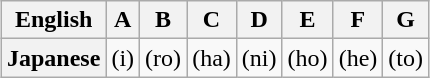<table class="wikitable" style="margin: auto;">
<tr>
<th>English</th>
<th>A</th>
<th>B</th>
<th>C</th>
<th>D</th>
<th>E</th>
<th>F</th>
<th>G</th>
</tr>
<tr>
<th>Japanese</th>
<td> (i)</td>
<td> (ro)</td>
<td> (ha)</td>
<td> (ni)</td>
<td> (ho)</td>
<td> (he)</td>
<td> (to)</td>
</tr>
</table>
